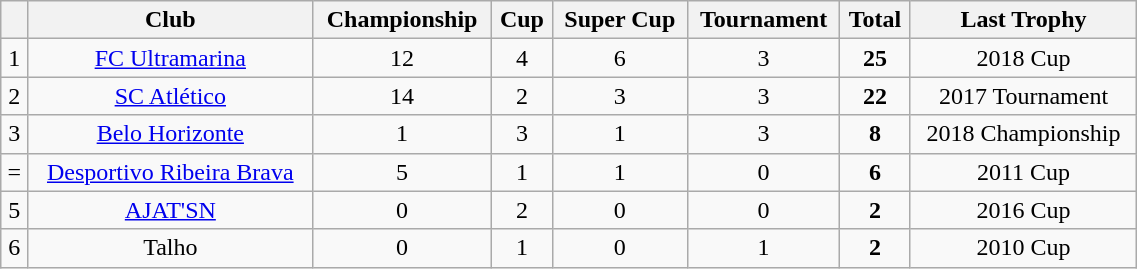<table class="wikitable sortable" width=60%>
<tr>
<th></th>
<th>Club</th>
<th>Championship</th>
<th>Cup</th>
<th>Super Cup</th>
<th>Tournament</th>
<th>Total</th>
<th>Last Trophy</th>
</tr>
<tr align=center>
<td>1</td>
<td><a href='#'>FC Ultramarina</a></td>
<td>12</td>
<td>4</td>
<td>6</td>
<td>3</td>
<td><strong>25</strong></td>
<td>2018 Cup</td>
</tr>
<tr align=center>
<td>2</td>
<td><a href='#'>SC Atlético</a></td>
<td>14</td>
<td>2</td>
<td>3</td>
<td>3</td>
<td><strong>22</strong></td>
<td>2017 Tournament</td>
</tr>
<tr align=center>
<td>3</td>
<td><a href='#'>Belo Horizonte</a></td>
<td>1</td>
<td>3</td>
<td>1</td>
<td>3</td>
<td><strong>8</strong></td>
<td>2018 Championship</td>
</tr>
<tr align=center>
<td>=</td>
<td><a href='#'>Desportivo Ribeira Brava</a></td>
<td>5</td>
<td>1</td>
<td>1</td>
<td>0</td>
<td><strong>6</strong></td>
<td>2011 Cup</td>
</tr>
<tr align=center>
<td>5</td>
<td><a href='#'>AJAT'SN</a></td>
<td>0</td>
<td>2</td>
<td>0</td>
<td>0</td>
<td><strong>2</strong></td>
<td>2016 Cup</td>
</tr>
<tr align=center>
<td>6</td>
<td>Talho</td>
<td>0</td>
<td>1</td>
<td>0</td>
<td>1</td>
<td><strong>2</strong></td>
<td>2010 Cup</td>
</tr>
</table>
